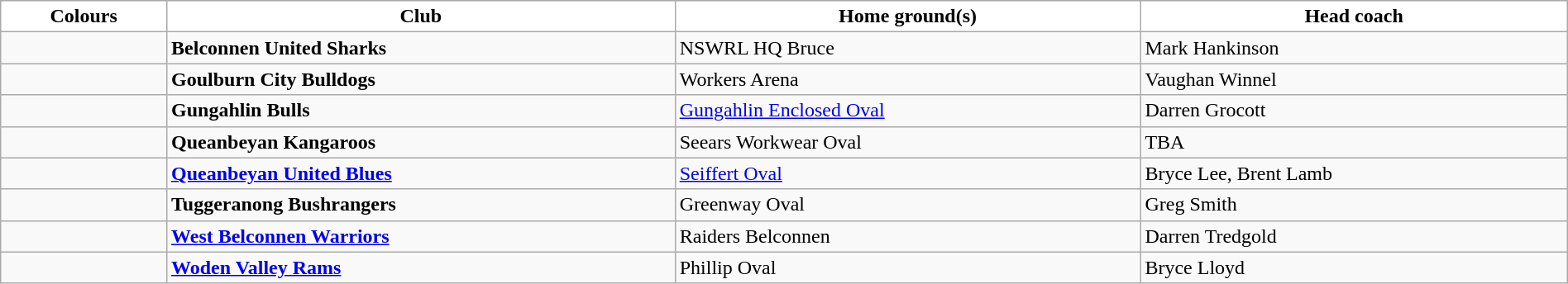<table class="wikitable" style="width:100%; text-align:left">
<tr>
<th style="background:white">Colours</th>
<th style="background:white">Club</th>
<th style="background:white">Home ground(s)</th>
<th style="background:white">Head coach</th>
</tr>
<tr>
<td></td>
<td><strong>Belconnen United Sharks</strong></td>
<td>NSWRL HQ Bruce</td>
<td>Mark Hankinson</td>
</tr>
<tr>
<td></td>
<td><strong>Goulburn City Bulldogs</strong></td>
<td>Workers Arena</td>
<td>Vaughan Winnel</td>
</tr>
<tr>
<td></td>
<td><strong>Gungahlin Bulls</strong></td>
<td><a href='#'>Gungahlin Enclosed Oval</a></td>
<td>Darren Grocott</td>
</tr>
<tr>
<td></td>
<td><strong>Queanbeyan Kangaroos</strong></td>
<td>Seears Workwear Oval</td>
<td>TBA</td>
</tr>
<tr>
<td></td>
<td><a href='#'><strong>Queanbeyan United Blues</strong></a></td>
<td><a href='#'>Seiffert Oval</a></td>
<td>Bryce Lee, Brent Lamb</td>
</tr>
<tr>
<td></td>
<td><strong>Tuggeranong Bushrangers</strong></td>
<td>Greenway Oval</td>
<td>Greg Smith</td>
</tr>
<tr>
<td></td>
<td><strong><a href='#'>West Belconnen Warriors</a></strong></td>
<td>Raiders Belconnen</td>
<td>Darren Tredgold</td>
</tr>
<tr>
<td></td>
<td><strong><a href='#'>Woden Valley Rams</a></strong></td>
<td>Phillip Oval</td>
<td>Bryce Lloyd</td>
</tr>
</table>
